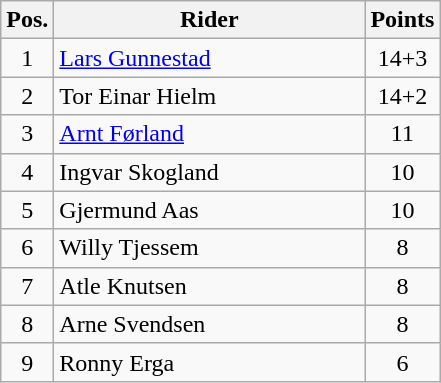<table class=wikitable>
<tr>
<th width=25px>Pos.</th>
<th width=200px>Rider</th>
<th width=40px>Points</th>
</tr>
<tr align=center >
<td>1</td>
<td align=left><a href='#'>Lars Gunnestad</a></td>
<td>14+3</td>
</tr>
<tr align=center >
<td>2</td>
<td align=left>Tor Einar Hielm</td>
<td>14+2</td>
</tr>
<tr align=center>
<td>3</td>
<td align=left><a href='#'>Arnt Førland</a></td>
<td>11</td>
</tr>
<tr align=center>
<td>4</td>
<td align=left>Ingvar Skogland</td>
<td>10</td>
</tr>
<tr align=center>
<td>5</td>
<td align=left>Gjermund Aas</td>
<td>10</td>
</tr>
<tr align=center>
<td>6</td>
<td align=left>Willy Tjessem</td>
<td>8</td>
</tr>
<tr align=center>
<td>7</td>
<td align=left>Atle Knutsen</td>
<td>8</td>
</tr>
<tr align=center>
<td>8</td>
<td align=left>Arne Svendsen</td>
<td>8</td>
</tr>
<tr align=center>
<td>9</td>
<td align=left>Ronny Erga</td>
<td>6</td>
</tr>
</table>
